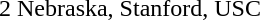<table cellspacing="0" cellpadding="0">
<tr>
<td><div>2 </div></td>
<td>Nebraska, Stanford, USC</td>
</tr>
</table>
